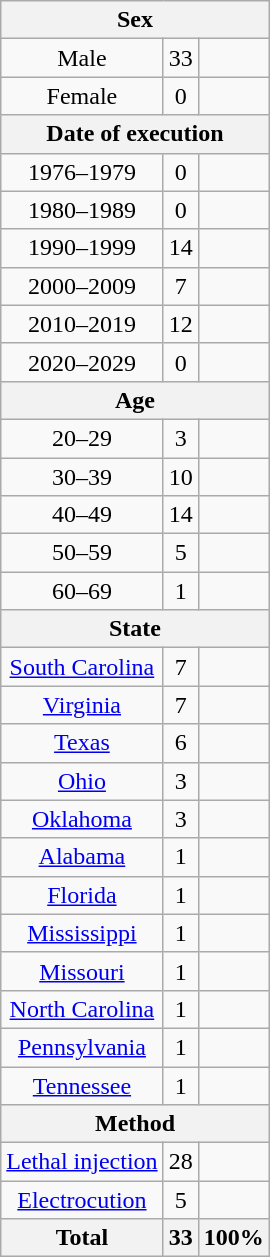<table class="wikitable" style="text-align:center;">
<tr>
<th colspan="3">Sex</th>
</tr>
<tr>
<td>Male</td>
<td>33</td>
<td></td>
</tr>
<tr>
<td>Female</td>
<td>0</td>
<td></td>
</tr>
<tr>
<th colspan="3">Date of execution</th>
</tr>
<tr>
<td>1976–1979</td>
<td>0</td>
<td></td>
</tr>
<tr>
<td>1980–1989</td>
<td>0</td>
<td></td>
</tr>
<tr>
<td>1990–1999</td>
<td>14</td>
<td></td>
</tr>
<tr>
<td>2000–2009</td>
<td>7</td>
<td></td>
</tr>
<tr>
<td>2010–2019</td>
<td>12</td>
<td></td>
</tr>
<tr>
<td>2020–2029</td>
<td>0</td>
<td></td>
</tr>
<tr>
<th colspan="3">Age</th>
</tr>
<tr>
<td>20–29</td>
<td>3</td>
<td></td>
</tr>
<tr>
<td>30–39</td>
<td>10</td>
<td></td>
</tr>
<tr>
<td>40–49</td>
<td>14</td>
<td></td>
</tr>
<tr>
<td>50–59</td>
<td>5</td>
<td></td>
</tr>
<tr>
<td>60–69</td>
<td>1</td>
<td></td>
</tr>
<tr>
<th colspan="3">State</th>
</tr>
<tr>
<td><a href='#'>South Carolina</a></td>
<td>7</td>
<td></td>
</tr>
<tr>
<td><a href='#'>Virginia</a></td>
<td>7</td>
<td></td>
</tr>
<tr>
<td><a href='#'>Texas</a></td>
<td>6</td>
<td></td>
</tr>
<tr>
<td><a href='#'>Ohio</a></td>
<td>3</td>
<td></td>
</tr>
<tr>
<td><a href='#'>Oklahoma</a></td>
<td>3</td>
<td></td>
</tr>
<tr>
<td><a href='#'>Alabama</a></td>
<td>1</td>
<td></td>
</tr>
<tr>
<td><a href='#'>Florida</a></td>
<td>1</td>
<td></td>
</tr>
<tr>
<td><a href='#'>Mississippi</a></td>
<td>1</td>
<td></td>
</tr>
<tr>
<td><a href='#'>Missouri</a></td>
<td>1</td>
<td></td>
</tr>
<tr>
<td><a href='#'>North Carolina</a></td>
<td>1</td>
<td></td>
</tr>
<tr>
<td><a href='#'>Pennsylvania</a></td>
<td>1</td>
<td></td>
</tr>
<tr>
<td><a href='#'>Tennessee</a></td>
<td>1</td>
<td></td>
</tr>
<tr>
<th colspan="3">Method</th>
</tr>
<tr>
<td><a href='#'>Lethal injection</a></td>
<td>28</td>
<td></td>
</tr>
<tr>
<td><a href='#'>Electrocution</a></td>
<td>5</td>
<td></td>
</tr>
<tr>
<th>Total</th>
<th>33</th>
<th>100%</th>
</tr>
</table>
